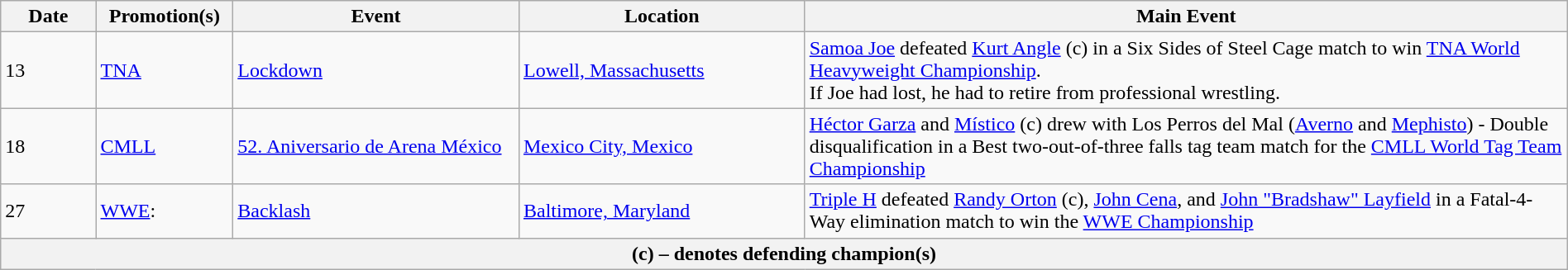<table class="wikitable" style="width:100%;">
<tr>
<th width=5%>Date</th>
<th width=5%>Promotion(s)</th>
<th width=15%>Event</th>
<th width=15%>Location</th>
<th width=40%>Main Event</th>
</tr>
<tr>
<td>13</td>
<td><a href='#'>TNA</a></td>
<td><a href='#'>Lockdown</a></td>
<td><a href='#'>Lowell, Massachusetts</a></td>
<td><a href='#'>Samoa Joe</a> defeated <a href='#'>Kurt Angle</a> (c) in a Six Sides of Steel Cage match to win <a href='#'>TNA World Heavyweight Championship</a>. <br>If Joe had lost, he had to retire from professional wrestling.</td>
</tr>
<tr>
<td>18</td>
<td><a href='#'>CMLL</a></td>
<td><a href='#'>52. Aniversario de Arena México</a></td>
<td><a href='#'>Mexico City, Mexico</a></td>
<td><a href='#'>Héctor Garza</a> and <a href='#'>Místico</a> (c) drew with Los Perros del Mal (<a href='#'>Averno</a> and <a href='#'>Mephisto</a>) - Double disqualification in a Best two-out-of-three falls tag team match for the <a href='#'>CMLL World Tag Team Championship</a></td>
</tr>
<tr>
<td>27</td>
<td><a href='#'>WWE</a>:<br></td>
<td><a href='#'>Backlash</a></td>
<td><a href='#'>Baltimore, Maryland</a></td>
<td><a href='#'>Triple H</a> defeated <a href='#'>Randy Orton</a> (c), <a href='#'>John Cena</a>, and <a href='#'>John "Bradshaw" Layfield</a> in a Fatal-4-Way elimination match to win the <a href='#'>WWE Championship</a></td>
</tr>
<tr>
<th colspan="6">(c) – denotes defending champion(s)</th>
</tr>
</table>
